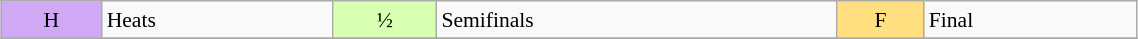<table class="wikitable" style="margin:0.5em auto; font-size:90%; line-height:1.25em;" width=60%;>
<tr>
<td style="background-color:#D0A9F5;text-align:center;">H</td>
<td>Heats</td>
<td style="background-color:#D9FFB2;text-align:center;">½</td>
<td>Semifinals</td>
<td style="background-color:#FFDF80;text-align:center;">F</td>
<td>Final</td>
</tr>
<tr>
</tr>
</table>
